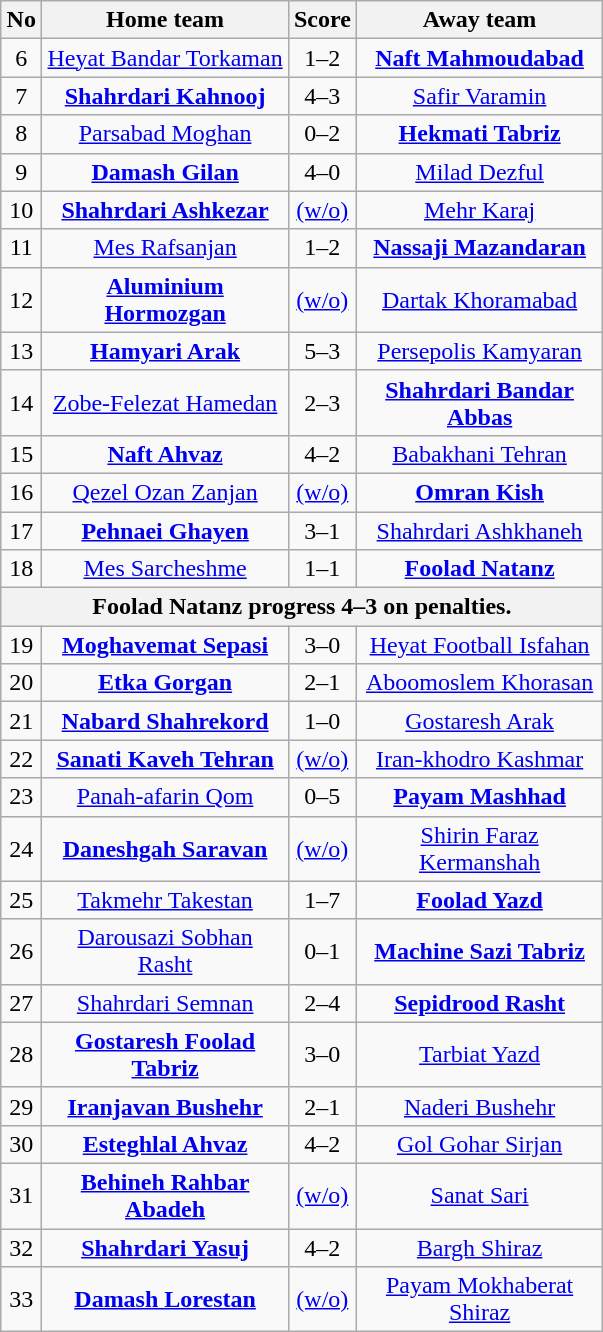<table class="wikitable sortable" style="text-align:center">
<tr>
<th width=20>No</th>
<th width=157>Home team</th>
<th width=26>Score</th>
<th width=157>Away team</th>
</tr>
<tr>
<td>6</td>
<td><a href='#'>Heyat Bandar Torkaman</a></td>
<td>1–2</td>
<td><strong><a href='#'>Naft Mahmoudabad</a></strong></td>
</tr>
<tr>
<td>7</td>
<td><strong><a href='#'>Shahrdari Kahnooj</a></strong></td>
<td>4–3</td>
<td><a href='#'>Safir Varamin</a></td>
</tr>
<tr>
<td>8</td>
<td><a href='#'>Parsabad Moghan</a></td>
<td>0–2</td>
<td><strong><a href='#'>Hekmati Tabriz</a></strong></td>
</tr>
<tr>
<td>9</td>
<td><strong><a href='#'>Damash Gilan</a></strong></td>
<td>4–0</td>
<td><a href='#'>Milad Dezful</a></td>
</tr>
<tr>
<td>10</td>
<td><strong><a href='#'>Shahrdari Ashkezar</a></strong></td>
<td><a href='#'>(w/o)</a></td>
<td><a href='#'>Mehr Karaj</a></td>
</tr>
<tr>
<td>11</td>
<td><a href='#'>Mes Rafsanjan</a></td>
<td>1–2</td>
<td><strong><a href='#'>Nassaji Mazandaran</a></strong></td>
</tr>
<tr>
<td>12</td>
<td><strong><a href='#'>Aluminium Hormozgan</a></strong></td>
<td><a href='#'>(w/o)</a></td>
<td><a href='#'>Dartak Khoramabad</a></td>
</tr>
<tr>
<td>13</td>
<td><strong><a href='#'>Hamyari Arak</a></strong></td>
<td>5–3</td>
<td><a href='#'>Persepolis Kamyaran</a></td>
</tr>
<tr>
<td>14</td>
<td><a href='#'>Zobe-Felezat Hamedan</a></td>
<td>2–3</td>
<td><strong><a href='#'>Shahrdari Bandar Abbas</a></strong></td>
</tr>
<tr>
<td>15</td>
<td><strong><a href='#'>Naft Ahvaz</a></strong></td>
<td>4–2</td>
<td><a href='#'>Babakhani Tehran</a></td>
</tr>
<tr>
<td>16</td>
<td><a href='#'>Qezel Ozan Zanjan</a></td>
<td><a href='#'>(w/o)</a></td>
<td><strong><a href='#'>Omran Kish</a></strong></td>
</tr>
<tr>
<td>17</td>
<td><strong><a href='#'>Pehnaei Ghayen</a></strong></td>
<td>3–1</td>
<td><a href='#'>Shahrdari Ashkhaneh</a></td>
</tr>
<tr>
<td>18</td>
<td><a href='#'>Mes Sarcheshme</a></td>
<td>1–1</td>
<td><strong><a href='#'>Foolad Natanz</a></strong></td>
</tr>
<tr>
<th colspan=4>Foolad Natanz progress 4–3 on penalties.</th>
</tr>
<tr>
<td>19</td>
<td><strong><a href='#'>Moghavemat Sepasi</a></strong></td>
<td>3–0</td>
<td><a href='#'>Heyat Football Isfahan</a></td>
</tr>
<tr>
<td>20</td>
<td><strong><a href='#'>Etka Gorgan</a></strong></td>
<td>2–1</td>
<td><a href='#'>Aboomoslem Khorasan</a></td>
</tr>
<tr>
<td>21</td>
<td><strong><a href='#'>Nabard Shahrekord</a></strong></td>
<td>1–0</td>
<td><a href='#'>Gostaresh Arak</a></td>
</tr>
<tr>
<td>22</td>
<td><strong><a href='#'>Sanati Kaveh Tehran</a></strong></td>
<td><a href='#'>(w/o)</a></td>
<td><a href='#'>Iran-khodro Kashmar</a></td>
</tr>
<tr>
<td>23</td>
<td><a href='#'>Panah-afarin Qom</a></td>
<td>0–5</td>
<td><strong><a href='#'>Payam Mashhad</a></strong></td>
</tr>
<tr>
<td>24</td>
<td><strong><a href='#'>Daneshgah Saravan</a></strong></td>
<td><a href='#'>(w/o)</a></td>
<td><a href='#'>Shirin Faraz Kermanshah</a></td>
</tr>
<tr>
<td>25</td>
<td><a href='#'>Takmehr Takestan</a></td>
<td>1–7</td>
<td><strong><a href='#'>Foolad Yazd</a></strong></td>
</tr>
<tr>
<td>26</td>
<td><a href='#'>Darousazi Sobhan Rasht</a></td>
<td>0–1</td>
<td><strong><a href='#'>Machine Sazi Tabriz</a></strong></td>
</tr>
<tr>
<td>27</td>
<td><a href='#'>Shahrdari Semnan</a></td>
<td>2–4</td>
<td><strong><a href='#'>Sepidrood Rasht</a></strong></td>
</tr>
<tr>
<td>28</td>
<td><strong><a href='#'>Gostaresh Foolad Tabriz</a></strong></td>
<td>3–0</td>
<td><a href='#'>Tarbiat Yazd</a></td>
</tr>
<tr>
<td>29</td>
<td><strong><a href='#'>Iranjavan Bushehr</a></strong></td>
<td>2–1</td>
<td><a href='#'>Naderi Bushehr</a></td>
</tr>
<tr>
<td>30</td>
<td><strong><a href='#'>Esteghlal Ahvaz</a></strong></td>
<td>4–2</td>
<td><a href='#'>Gol Gohar Sirjan</a></td>
</tr>
<tr>
<td>31</td>
<td><strong><a href='#'>Behineh Rahbar Abadeh</a></strong></td>
<td><a href='#'>(w/o)</a></td>
<td><a href='#'>Sanat Sari</a></td>
</tr>
<tr>
<td>32</td>
<td><strong><a href='#'>Shahrdari Yasuj</a></strong></td>
<td>4–2</td>
<td><a href='#'>Bargh Shiraz</a></td>
</tr>
<tr>
<td>33</td>
<td><strong><a href='#'>Damash Lorestan</a></strong></td>
<td><a href='#'>(w/o)</a></td>
<td><a href='#'>Payam Mokhaberat Shiraz</a></td>
</tr>
</table>
